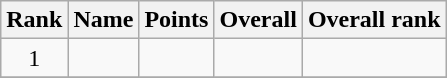<table class="wikitable sortable" style="text-align:center">
<tr>
<th>Rank</th>
<th>Name</th>
<th>Points</th>
<th>Overall</th>
<th>Overall rank</th>
</tr>
<tr>
<td>1</td>
<td align=left></td>
<td></td>
<td></td>
<td></td>
</tr>
<tr>
</tr>
</table>
